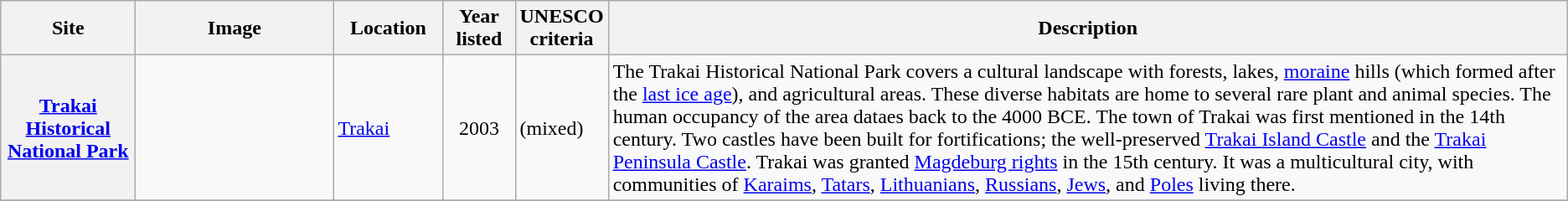<table class="wikitable sortable plainrowheaders">
<tr>
<th style="width:100px;" scope="col">Site</th>
<th class="unsortable" style="width:150px;" scope="col">Image</th>
<th style="width:80px;" scope="col">Location</th>
<th style="width:50px;" scope="col">Year listed</th>
<th style="width:60px;" scope="col">UNESCO criteria</th>
<th scope="col" class="unsortable">Description</th>
</tr>
<tr>
<th scope="row"><a href='#'>Trakai Historical National Park</a></th>
<td></td>
<td><a href='#'>Trakai</a></td>
<td align=center>2003</td>
<td>(mixed)</td>
<td>The Trakai Historical National Park covers a cultural landscape with forests, lakes, <a href='#'>moraine</a> hills (which formed after the <a href='#'>last ice age</a>), and agricultural areas. These diverse habitats are home to several rare plant and animal species. The human occupancy of the area dataes back to the 4000 BCE. The town of Trakai was first mentioned in the 14th century. Two castles have been built for fortifications; the well-preserved <a href='#'>Trakai Island Castle</a> and the <a href='#'>Trakai Peninsula Castle</a>. Trakai was granted <a href='#'>Magdeburg rights</a> in the 15th century. It was a multicultural city, with communities of <a href='#'>Karaims</a>, <a href='#'>Tatars</a>, <a href='#'>Lithuanians</a>, <a href='#'>Russians</a>, <a href='#'>Jews</a>, and <a href='#'>Poles</a> living there.</td>
</tr>
<tr>
</tr>
</table>
